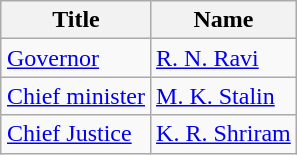<table class="wikitable" style="float:right; clear:right; margin-right:1em">
<tr>
<th>Title</th>
<th>Name</th>
</tr>
<tr>
<td><a href='#'>Governor</a></td>
<td><a href='#'>R. N. Ravi</a></td>
</tr>
<tr>
<td><a href='#'>Chief minister</a></td>
<td><a href='#'>M. K. Stalin</a></td>
</tr>
<tr>
<td><a href='#'>Chief Justice</a></td>
<td><a href='#'>K. R. Shriram</a></td>
</tr>
</table>
